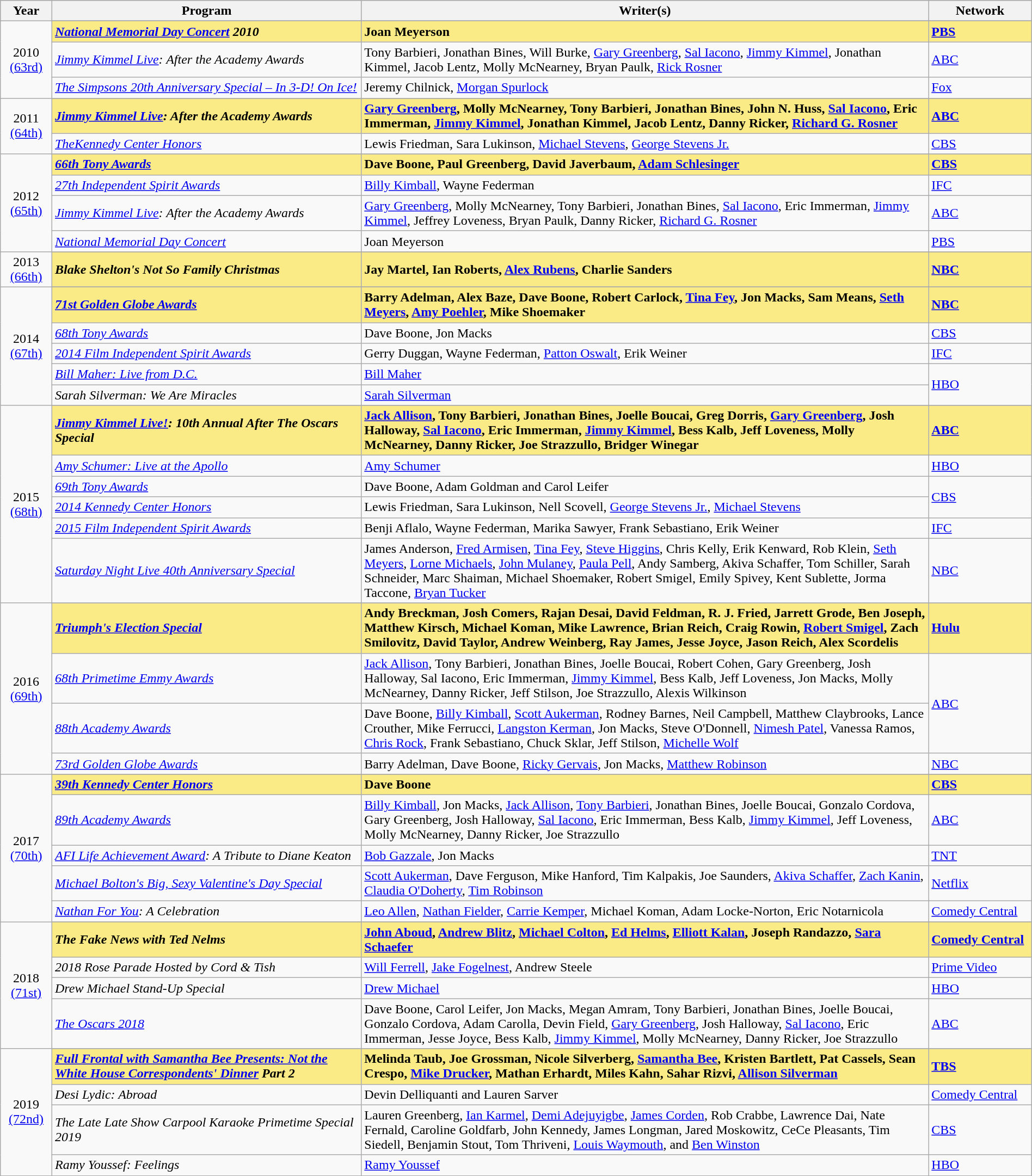<table class="wikitable" style="width:100%">
<tr bgcolor="#bebebe">
<th width="5%">Year</th>
<th width="30%">Program</th>
<th width="55%">Writer(s)</th>
<th width="10%">Network</th>
</tr>
<tr>
<td rowspan=4 style="text-align:center">2010<br><a href='#'>(63rd)</a><br></td>
</tr>
<tr style="background:#FAEB86">
<td><strong><em><a href='#'>National Memorial Day Concert</a> 2010</em></strong></td>
<td><strong>Joan Meyerson</strong></td>
<td><strong><a href='#'>PBS</a></strong></td>
</tr>
<tr>
<td><em><a href='#'>Jimmy Kimmel Live</a>: After the Academy Awards</em></td>
<td>Tony Barbieri, Jonathan Bines, Will Burke, <a href='#'>Gary Greenberg</a>, <a href='#'>Sal Iacono</a>, <a href='#'>Jimmy Kimmel</a>, Jonathan Kimmel, Jacob Lentz, Molly McNearney, Bryan Paulk, <a href='#'>Rick Rosner</a></td>
<td><a href='#'>ABC</a></td>
</tr>
<tr>
<td><em><a href='#'>The Simpsons 20th Anniversary Special – In 3-D! On Ice!</a></em></td>
<td>Jeremy Chilnick, <a href='#'>Morgan Spurlock</a></td>
<td><a href='#'>Fox</a></td>
</tr>
<tr>
<td rowspan=3 style="text-align:center">2011<br><a href='#'>(64th)</a><br></td>
</tr>
<tr style="background:#FAEB86">
<td><strong><em><a href='#'>Jimmy Kimmel Live</a>: After the Academy Awards</em></strong></td>
<td><strong><a href='#'>Gary Greenberg</a>, Molly McNearney, Tony Barbieri, Jonathan Bines, John N. Huss, <a href='#'>Sal Iacono</a>, Eric Immerman, <a href='#'>Jimmy Kimmel</a>, Jonathan Kimmel, Jacob Lentz, Danny Ricker, <a href='#'>Richard G. Rosner</a></strong></td>
<td><strong><a href='#'>ABC</a></strong></td>
</tr>
<tr>
<td><em><a href='#'>TheKennedy Center Honors</a></em></td>
<td>Lewis Friedman, Sara Lukinson, <a href='#'>Michael Stevens</a>, <a href='#'>George Stevens Jr.</a></td>
<td><a href='#'>CBS</a></td>
</tr>
<tr>
<td rowspan=5 style="text-align:center">2012<br><a href='#'>(65th)</a><br></td>
</tr>
<tr style="background:#FAEB86">
<td><strong><em><a href='#'>66th Tony Awards</a></em></strong></td>
<td><strong>Dave Boone, Paul Greenberg, David Javerbaum, <a href='#'>Adam Schlesinger</a></strong></td>
<td><strong><a href='#'>CBS</a></strong></td>
</tr>
<tr>
<td><em><a href='#'>27th Independent Spirit Awards</a></em></td>
<td><a href='#'>Billy Kimball</a>, Wayne Federman</td>
<td><a href='#'>IFC</a></td>
</tr>
<tr>
<td><em><a href='#'>Jimmy Kimmel Live</a>: After the Academy Awards</em></td>
<td><a href='#'>Gary Greenberg</a>, Molly McNearney, Tony Barbieri, Jonathan Bines, <a href='#'>Sal Iacono</a>, Eric Immerman, <a href='#'>Jimmy Kimmel</a>, Jeffrey Loveness, Bryan Paulk, Danny Ricker, <a href='#'>Richard G. Rosner</a></td>
<td><a href='#'>ABC</a></td>
</tr>
<tr>
<td><em><a href='#'>National Memorial Day Concert</a></em></td>
<td>Joan Meyerson</td>
<td><a href='#'>PBS</a></td>
</tr>
<tr>
<td rowspan=2 style="text-align:center">2013<br><a href='#'>(66th)</a><br></td>
</tr>
<tr style="background:#FAEB86">
<td><strong><em>Blake Shelton's Not So Family Christmas</em></strong></td>
<td><strong>Jay Martel, Ian Roberts, <a href='#'>Alex Rubens</a>, Charlie Sanders</strong></td>
<td><strong><a href='#'>NBC</a></strong></td>
</tr>
<tr>
<td rowspan=6 style="text-align:center">2014<br><a href='#'>(67th)</a><br></td>
</tr>
<tr style="background:#FAEB86">
<td><strong><em><a href='#'>71st Golden Globe Awards</a></em></strong></td>
<td><strong>Barry Adelman, Alex Baze, Dave Boone, Robert Carlock, <a href='#'>Tina Fey</a>, Jon Macks, Sam Means, <a href='#'>Seth Meyers</a>, <a href='#'>Amy Poehler</a>, Mike Shoemaker</strong></td>
<td><strong><a href='#'>NBC</a></strong></td>
</tr>
<tr>
<td><em><a href='#'>68th Tony Awards</a></em></td>
<td>Dave Boone, Jon Macks</td>
<td><a href='#'>CBS</a></td>
</tr>
<tr>
<td><em><a href='#'>2014 Film Independent Spirit Awards</a></em></td>
<td>Gerry Duggan, Wayne Federman, <a href='#'>Patton Oswalt</a>, Erik Weiner</td>
<td><a href='#'>IFC</a></td>
</tr>
<tr>
<td><em><a href='#'>Bill Maher: Live from D.C.</a></em></td>
<td><a href='#'>Bill Maher</a></td>
<td rowspan="2"><a href='#'>HBO</a></td>
</tr>
<tr>
<td><em>Sarah Silverman: We Are Miracles</em></td>
<td><a href='#'>Sarah Silverman</a></td>
</tr>
<tr>
<td rowspan=7 style="text-align:center">2015<br><a href='#'>(68th)</a><br></td>
</tr>
<tr style="background:#FAEB86">
<td><strong><em><a href='#'>Jimmy Kimmel Live!</a>: 10th Annual After The Oscars Special</em></strong></td>
<td><strong><a href='#'>Jack Allison</a>, Tony Barbieri, Jonathan Bines, Joelle Boucai, Greg Dorris, <a href='#'>Gary Greenberg</a>, Josh Halloway, <a href='#'>Sal Iacono</a>, Eric Immerman, <a href='#'>Jimmy Kimmel</a>, Bess Kalb, Jeff Loveness, Molly McNearney, Danny Ricker, Joe Strazzullo, Bridger Winegar</strong></td>
<td><strong><a href='#'>ABC</a></strong></td>
</tr>
<tr>
<td><em><a href='#'>Amy Schumer: Live at the Apollo</a></em></td>
<td><a href='#'>Amy Schumer</a></td>
<td><a href='#'>HBO</a></td>
</tr>
<tr>
<td><em><a href='#'>69th Tony Awards</a></em></td>
<td>Dave Boone, Adam Goldman and Carol Leifer</td>
<td rowspan="2"><a href='#'>CBS</a></td>
</tr>
<tr>
<td><em><a href='#'>2014 Kennedy Center Honors</a></em></td>
<td>Lewis Friedman, Sara Lukinson, Nell Scovell, <a href='#'>George Stevens Jr.</a>, <a href='#'>Michael Stevens</a></td>
</tr>
<tr>
<td><em><a href='#'>2015 Film Independent Spirit Awards</a></em></td>
<td>Benji Aflalo, Wayne Federman, Marika Sawyer, Frank Sebastiano, Erik Weiner</td>
<td><a href='#'>IFC</a></td>
</tr>
<tr>
<td><em><a href='#'>Saturday Night Live 40th Anniversary Special</a></em></td>
<td>James Anderson, <a href='#'>Fred Armisen</a>, <a href='#'>Tina Fey</a>, <a href='#'>Steve Higgins</a>, Chris Kelly, Erik Kenward, Rob Klein, <a href='#'>Seth Meyers</a>, <a href='#'>Lorne Michaels</a>, <a href='#'>John Mulaney</a>, <a href='#'>Paula Pell</a>, Andy Samberg, Akiva Schaffer, Tom Schiller, Sarah Schneider, Marc Shaiman, Michael Shoemaker, Robert Smigel, Emily Spivey, Kent Sublette, Jorma Taccone, <a href='#'>Bryan Tucker</a></td>
<td><a href='#'>NBC</a></td>
</tr>
<tr>
<td rowspan=5 style="text-align:center">2016<br><a href='#'>(69th)</a><br></td>
</tr>
<tr style="background:#FAEB86">
<td><strong><em><a href='#'>Triumph's Election Special</a></em></strong></td>
<td><strong>Andy Breckman, Josh Comers, Rajan Desai, David Feldman, R. J. Fried, Jarrett Grode, Ben Joseph, Matthew Kirsch, Michael Koman, Mike Lawrence, Brian Reich, Craig Rowin, <a href='#'>Robert Smigel</a>, Zach Smilovitz, David Taylor, Andrew Weinberg, Ray James, Jesse Joyce, Jason Reich, Alex Scordelis</strong></td>
<td><strong><a href='#'>Hulu</a></strong></td>
</tr>
<tr>
<td><em><a href='#'>68th Primetime Emmy Awards</a></em></td>
<td><a href='#'>Jack Allison</a>, Tony Barbieri, Jonathan Bines, Joelle Boucai, Robert Cohen, Gary Greenberg, Josh Halloway, Sal Iacono, Eric Immerman, <a href='#'>Jimmy Kimmel</a>, Bess Kalb, Jeff Loveness, Jon Macks, Molly McNearney, Danny Ricker, Jeff Stilson, Joe Strazzullo, Alexis Wilkinson</td>
<td rowspan="2"><a href='#'>ABC</a></td>
</tr>
<tr>
<td><em><a href='#'>88th Academy Awards</a></em></td>
<td>Dave Boone, <a href='#'>Billy Kimball</a>, <a href='#'>Scott Aukerman</a>, Rodney Barnes, Neil Campbell, Matthew Claybrooks, Lance Crouther, Mike Ferrucci, <a href='#'>Langston Kerman</a>, Jon Macks, Steve O'Donnell, <a href='#'>Nimesh Patel</a>, Vanessa Ramos, <a href='#'>Chris Rock</a>, Frank Sebastiano, Chuck Sklar, Jeff Stilson, <a href='#'>Michelle Wolf</a></td>
</tr>
<tr>
<td><em><a href='#'>73rd Golden Globe Awards</a></em></td>
<td>Barry Adelman, Dave Boone, <a href='#'>Ricky Gervais</a>, Jon Macks, <a href='#'>Matthew Robinson</a></td>
<td><a href='#'>NBC</a></td>
</tr>
<tr>
<td rowspan=6 style="text-align:center">2017<br><a href='#'>(70th)</a><br></td>
</tr>
<tr style="background:#FAEB86">
<td><strong><em><a href='#'>39th Kennedy Center Honors</a></em></strong></td>
<td><strong>Dave Boone</strong></td>
<td><strong><a href='#'>CBS</a></strong></td>
</tr>
<tr>
<td><em><a href='#'>89th Academy Awards</a></em></td>
<td><a href='#'>Billy Kimball</a>, Jon Macks, <a href='#'>Jack Allison</a>, <a href='#'>Tony Barbieri</a>, Jonathan Bines, Joelle Boucai, Gonzalo Cordova, Gary Greenberg, Josh Halloway, <a href='#'>Sal Iacono</a>, Eric Immerman, Bess Kalb, <a href='#'>Jimmy Kimmel</a>, Jeff Loveness, Molly McNearney, Danny Ricker, Joe Strazzullo</td>
<td><a href='#'>ABC</a></td>
</tr>
<tr>
<td><em><a href='#'>AFI Life Achievement Award</a>: A Tribute to Diane Keaton</em></td>
<td><a href='#'>Bob Gazzale</a>, Jon Macks</td>
<td><a href='#'>TNT</a></td>
</tr>
<tr>
<td><em><a href='#'>Michael Bolton's Big, Sexy Valentine's Day Special</a></em></td>
<td><a href='#'>Scott Aukerman</a>, Dave Ferguson, Mike Hanford, Tim Kalpakis, Joe Saunders, <a href='#'>Akiva Schaffer</a>, <a href='#'>Zach Kanin</a>, <a href='#'>Claudia O'Doherty</a>, <a href='#'>Tim Robinson</a></td>
<td><a href='#'>Netflix</a></td>
</tr>
<tr>
<td><em><a href='#'>Nathan For You</a>: A Celebration</em></td>
<td><a href='#'>Leo Allen</a>, <a href='#'>Nathan Fielder</a>, <a href='#'>Carrie Kemper</a>, Michael Koman, Adam Locke-Norton, Eric Notarnicola</td>
<td><a href='#'>Comedy Central</a></td>
</tr>
<tr>
<td rowspan=5 style="text-align:center">2018<br><a href='#'>(71st)</a><br></td>
</tr>
<tr style="background:#FAEB86">
<td><strong><em>The Fake News with Ted Nelms</em></strong></td>
<td><strong><a href='#'>John Aboud</a>, <a href='#'>Andrew Blitz</a>, <a href='#'>Michael Colton</a>, <a href='#'>Ed Helms</a>, <a href='#'>Elliott Kalan</a>, Joseph Randazzo, <a href='#'>Sara Schaefer</a></strong></td>
<td><strong><a href='#'>Comedy Central</a></strong></td>
</tr>
<tr>
<td><em>2018 Rose Parade Hosted by Cord & Tish</em></td>
<td><a href='#'>Will Ferrell</a>, <a href='#'>Jake Fogelnest</a>, Andrew Steele</td>
<td><a href='#'>Prime Video</a></td>
</tr>
<tr>
<td><em>Drew Michael Stand-Up Special</em></td>
<td><a href='#'>Drew Michael</a></td>
<td><a href='#'>HBO</a></td>
</tr>
<tr>
<td><em><a href='#'>The Oscars 2018</a></em></td>
<td>Dave Boone, Carol Leifer, Jon Macks, Megan Amram, Tony Barbieri, Jonathan Bines, Joelle Boucai, Gonzalo Cordova, Adam Carolla, Devin Field, <a href='#'>Gary Greenberg</a>, Josh Halloway, <a href='#'>Sal Iacono</a>, Eric Immerman, Jesse Joyce, Bess Kalb, <a href='#'>Jimmy Kimmel</a>, Molly McNearney, Danny Ricker, Joe Strazzullo</td>
<td><a href='#'>ABC</a></td>
</tr>
<tr>
<td rowspan=5 style="text-align:center">2019<br><a href='#'>(72nd)</a><br></td>
</tr>
<tr style="background:#FAEB86">
<td><strong><em><a href='#'>Full Frontal with Samantha Bee Presents: Not the White House Correspondents' Dinner</a> Part 2</em></strong></td>
<td><strong>Melinda Taub, Joe Grossman, Nicole Silverberg, <a href='#'>Samantha Bee</a>, Kristen Bartlett, Pat Cassels, Sean Crespo, <a href='#'>Mike Drucker</a>, Mathan Erhardt, Miles Kahn, Sahar Rizvi, <a href='#'>Allison Silverman</a></strong></td>
<td><strong><a href='#'>TBS</a></strong></td>
</tr>
<tr>
<td><em>Desi Lydic: Abroad</em></td>
<td>Devin Delliquanti and Lauren Sarver</td>
<td><a href='#'>Comedy Central</a></td>
</tr>
<tr>
<td><em>The Late Late Show Carpool Karaoke Primetime Special 2019</em></td>
<td>Lauren Greenberg, <a href='#'>Ian Karmel</a>, <a href='#'>Demi Adejuyigbe</a>, <a href='#'>James Corden</a>, Rob Crabbe, Lawrence Dai, Nate Fernald, Caroline Goldfarb, John Kennedy, James Longman, Jared Moskowitz, CeCe Pleasants, Tim Siedell, Benjamin Stout, Tom Thriveni, <a href='#'>Louis Waymouth</a>, and <a href='#'>Ben Winston</a></td>
<td><a href='#'>CBS</a></td>
</tr>
<tr>
<td><em>Ramy Youssef: Feelings</em></td>
<td><a href='#'>Ramy Youssef</a></td>
<td><a href='#'>HBO</a></td>
</tr>
<tr>
</tr>
</table>
